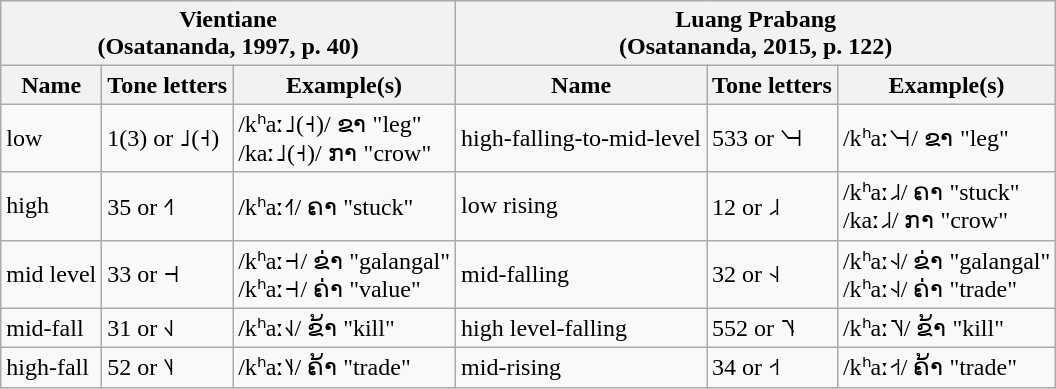<table class="wikitable">
<tr>
<th colspan="3">Vientiane<br>(Osatananda, 1997, p. 40)</th>
<th colspan="3">Luang Prabang<br>(Osatananda, 2015, p. 122)</th>
</tr>
<tr>
<th>Name</th>
<th>Tone letters</th>
<th>Example(s)</th>
<th>Name</th>
<th>Tone letters</th>
<th>Example(s)</th>
</tr>
<tr>
<td>low</td>
<td>1(3) or ˩(˧)</td>
<td>/kʰaː˩(˧)/ ຂາ "leg"<br>/kaː˩(˧)/ ກາ "crow"</td>
<td>high-falling-to-mid-level</td>
<td>533 or ˥˧˧</td>
<td>/kʰaː˥˧˧/ ຂາ "leg"</td>
</tr>
<tr>
<td>high</td>
<td>35 or ˧˥</td>
<td>/kʰaː˧˥/ ຄາ "stuck"</td>
<td>low rising</td>
<td>12 or ˩˨</td>
<td>/kʰaː˩˨/ ຄາ "stuck"<br>/kaː˩˨/ ກາ "crow"</td>
</tr>
<tr>
<td>mid level</td>
<td>33 or ˧˧</td>
<td>/kʰaː˧˧/ ຂ່າ "galangal"<br>/kʰaː˧˧/ ຄ່າ "value"</td>
<td>mid-falling</td>
<td>32 or ˧˨</td>
<td>/kʰaː˧˨/ ຂ່າ "galangal"<br>/kʰaː˧˨/ ຄ່າ "trade"</td>
</tr>
<tr>
<td>mid-fall</td>
<td>31 or ˧˩</td>
<td>/kʰaː˧˩/ ຂ້າ "kill"</td>
<td>high level-falling</td>
<td>552 or ˥˥˨</td>
<td>/kʰaː˥˥˨/ ຂ້າ "kill"</td>
</tr>
<tr>
<td>high-fall</td>
<td>52 or ˥˨</td>
<td>/kʰaː˥˨/ ຄ້າ "trade"</td>
<td>mid-rising</td>
<td>34 or ˧˦</td>
<td>/kʰaː˧˦/ ຄ້າ "trade"</td>
</tr>
</table>
